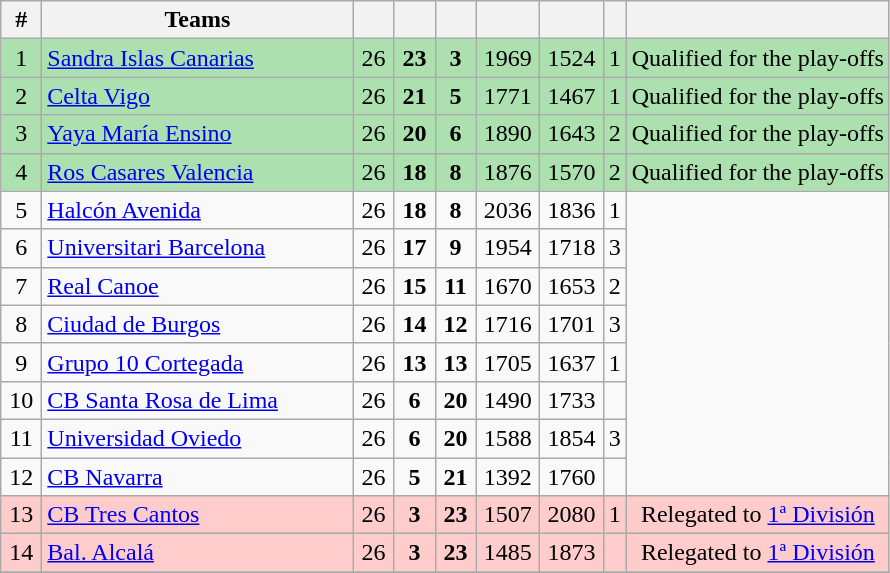<table class="wikitable" style="text-align: center;">
<tr>
<th width=20>#</th>
<th width=200>Teams</th>
<th width=20></th>
<th width=20></th>
<th width=20></th>
<th width=35></th>
<th width=35></th>
<th></th>
<th></th>
</tr>
<tr bgcolor=ACE1AF>
<td>1</td>
<td align="left"><a href='#'>Sandra Islas Canarias</a></td>
<td>26</td>
<td><strong>23</strong></td>
<td><strong>3</strong></td>
<td>1969</td>
<td>1524</td>
<td>1</td>
<td align="left">Qualified for the play-offs</td>
</tr>
<tr bgcolor=ACE1AF>
<td>2</td>
<td align="left"><a href='#'>Celta Vigo</a></td>
<td>26</td>
<td><strong>21</strong></td>
<td><strong>5</strong></td>
<td>1771</td>
<td>1467</td>
<td>1</td>
<td align="left">Qualified for the play-offs</td>
</tr>
<tr bgcolor=ACE1AF>
<td>3</td>
<td align="left"><a href='#'>Yaya María Ensino</a></td>
<td>26</td>
<td><strong>20</strong></td>
<td><strong>6</strong></td>
<td>1890</td>
<td>1643</td>
<td>2</td>
<td align="left">Qualified for the play-offs</td>
</tr>
<tr bgcolor=ACE1AF>
<td>4</td>
<td align="left"><a href='#'>Ros Casares Valencia</a></td>
<td>26</td>
<td><strong>18</strong></td>
<td><strong>8</strong></td>
<td>1876</td>
<td>1570</td>
<td>2</td>
<td align="left">Qualified for the play-offs</td>
</tr>
<tr>
<td>5</td>
<td align="left"><a href='#'>Halcón Avenida</a></td>
<td>26</td>
<td><strong>18</strong></td>
<td><strong>8</strong></td>
<td>2036</td>
<td>1836</td>
<td>1</td>
</tr>
<tr>
<td>6</td>
<td align="left"><a href='#'>Universitari Barcelona</a></td>
<td>26</td>
<td><strong>17</strong></td>
<td><strong>9</strong></td>
<td>1954</td>
<td>1718</td>
<td>3</td>
</tr>
<tr>
<td>7</td>
<td align="left"><a href='#'>Real Canoe</a></td>
<td>26</td>
<td><strong>15</strong></td>
<td><strong>11</strong></td>
<td>1670</td>
<td>1653</td>
<td>2</td>
</tr>
<tr>
<td>8</td>
<td align="left"><a href='#'>Ciudad de Burgos</a></td>
<td>26</td>
<td><strong>14</strong></td>
<td><strong>12</strong></td>
<td>1716</td>
<td>1701</td>
<td>3</td>
</tr>
<tr>
<td>9</td>
<td align="left"><a href='#'>Grupo 10 Cortegada</a></td>
<td>26</td>
<td><strong>13</strong></td>
<td><strong>13</strong></td>
<td>1705</td>
<td>1637</td>
<td>1</td>
</tr>
<tr>
<td>10</td>
<td align="left"><a href='#'>CB Santa Rosa de Lima</a></td>
<td>26</td>
<td><strong>6</strong></td>
<td><strong>20</strong></td>
<td>1490</td>
<td>1733</td>
<td></td>
</tr>
<tr>
<td>11</td>
<td align="left"><a href='#'>Universidad Oviedo</a></td>
<td>26</td>
<td><strong>6</strong></td>
<td><strong>20</strong></td>
<td>1588</td>
<td>1854</td>
<td>3</td>
</tr>
<tr>
<td>12</td>
<td align="left"><a href='#'>CB Navarra</a></td>
<td>26</td>
<td><strong>5</strong></td>
<td><strong>21</strong></td>
<td>1392</td>
<td>1760</td>
<td></td>
</tr>
<tr bgcolor=FFCCCC>
<td>13</td>
<td align="left"><a href='#'>CB Tres Cantos</a></td>
<td>26</td>
<td><strong>3</strong></td>
<td><strong>23</strong></td>
<td>1507</td>
<td>2080</td>
<td>1</td>
<td>Relegated to <a href='#'>1ª División</a></td>
</tr>
<tr bgcolor=FFCCCC>
<td>14</td>
<td align="left"><a href='#'>Bal. Alcalá</a></td>
<td>26</td>
<td><strong>3</strong></td>
<td><strong>23</strong></td>
<td>1485</td>
<td>1873</td>
<td></td>
<td>Relegated to <a href='#'>1ª División</a></td>
</tr>
<tr>
</tr>
</table>
